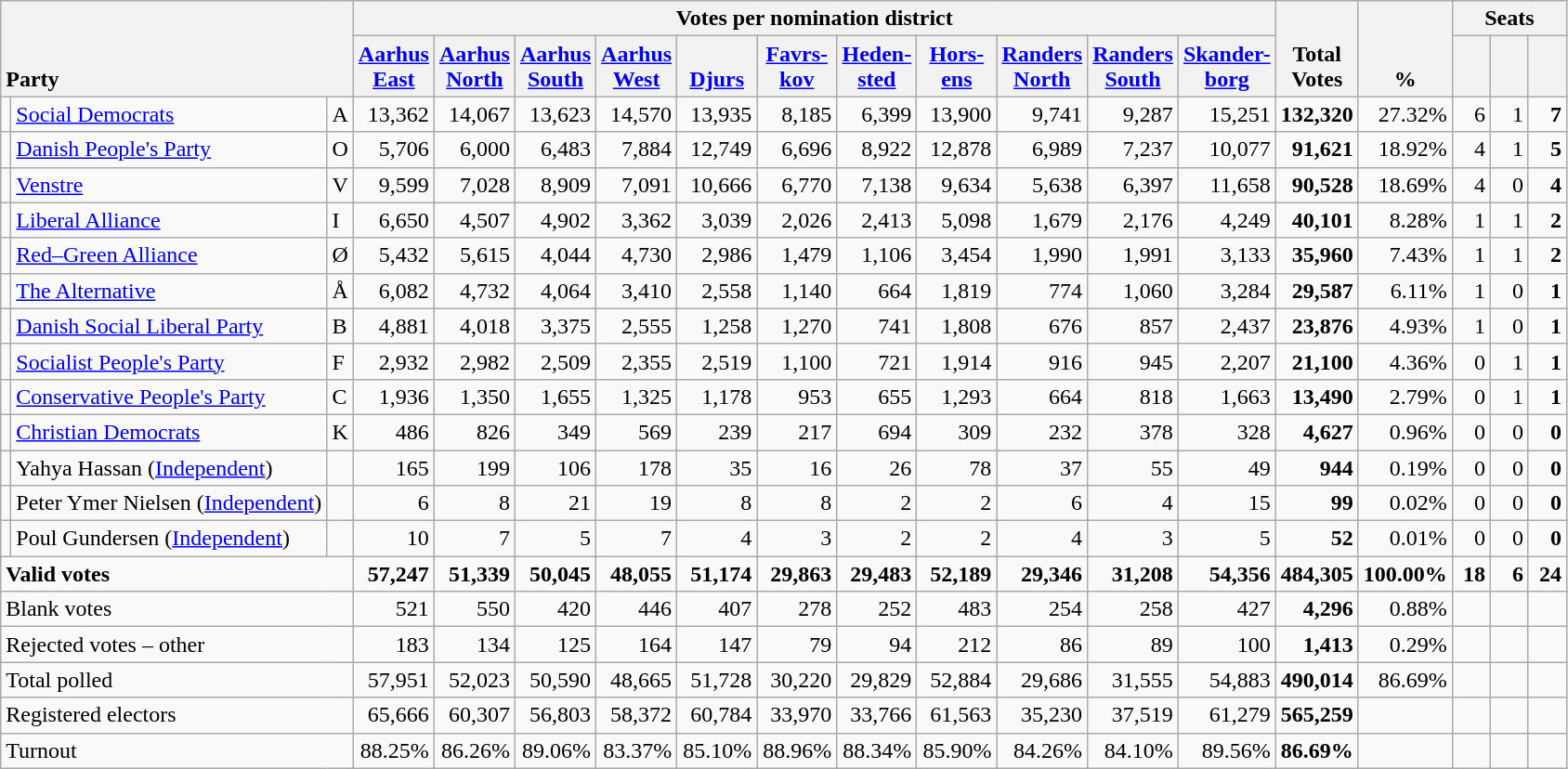<table class="wikitable" border="1" style="text-align:right;">
<tr>
<th style="text-align:left;" valign=bottom rowspan=2 colspan=3>Party</th>
<th colspan=11>Votes per nomination district</th>
<th align=center valign=bottom rowspan=2 width="50">Total Votes</th>
<th align=center valign=bottom rowspan=2 width="50">%</th>
<th colspan=3>Seats</th>
</tr>
<tr>
<th align=center valign=bottom width="50"><a href='#'>Aarhus East</a></th>
<th align=center valign=bottom width="50"><a href='#'>Aarhus North</a></th>
<th align=center valign=bottom width="50"><a href='#'>Aarhus South</a></th>
<th align=center valign=bottom width="50"><a href='#'>Aarhus West</a></th>
<th align=center valign=bottom width="50"><a href='#'>Djurs</a></th>
<th align=center valign=bottom width="50"><a href='#'>Favrs- kov</a></th>
<th align=center valign=bottom width="50"><a href='#'>Heden- sted</a></th>
<th align=center valign=bottom width="50"><a href='#'>Hors- ens</a></th>
<th align=center valign=bottom width="50"><a href='#'>Randers North</a></th>
<th align=center valign=bottom width="50"><a href='#'>Randers South</a></th>
<th align=center valign=bottom width="50"><a href='#'>Skander- borg</a></th>
<th align=center valign=bottom width="20"><small></small></th>
<th align=center valign=bottom width="20"><small><a href='#'></a></small></th>
<th align=center valign=bottom width="20"><small></small></th>
</tr>
<tr>
<td></td>
<td align=left><a href='#'>Social Democrats</a></td>
<td align=left>A</td>
<td>13,362</td>
<td>14,067</td>
<td>13,623</td>
<td>14,570</td>
<td>13,935</td>
<td>8,185</td>
<td>6,399</td>
<td>13,900</td>
<td>9,741</td>
<td>9,287</td>
<td>15,251</td>
<td><strong>132,320</strong></td>
<td>27.32%</td>
<td>6</td>
<td>1</td>
<td><strong>7</strong></td>
</tr>
<tr>
<td></td>
<td align=left><a href='#'>Danish People's Party</a></td>
<td align=left>O</td>
<td>5,706</td>
<td>6,000</td>
<td>6,483</td>
<td>7,884</td>
<td>12,749</td>
<td>6,696</td>
<td>8,922</td>
<td>12,878</td>
<td>6,989</td>
<td>7,237</td>
<td>10,077</td>
<td><strong>91,621</strong></td>
<td>18.92%</td>
<td>4</td>
<td>1</td>
<td><strong>5</strong></td>
</tr>
<tr>
<td></td>
<td align=left><a href='#'>Venstre</a></td>
<td align=left>V</td>
<td>9,599</td>
<td>7,028</td>
<td>8,909</td>
<td>7,091</td>
<td>10,666</td>
<td>6,770</td>
<td>7,138</td>
<td>9,634</td>
<td>5,638</td>
<td>6,397</td>
<td>11,658</td>
<td><strong>90,528</strong></td>
<td>18.69%</td>
<td>4</td>
<td>0</td>
<td><strong>4</strong></td>
</tr>
<tr>
<td></td>
<td align=left><a href='#'>Liberal Alliance</a></td>
<td align=left>I</td>
<td>6,650</td>
<td>4,507</td>
<td>4,902</td>
<td>3,362</td>
<td>3,039</td>
<td>2,026</td>
<td>2,413</td>
<td>5,098</td>
<td>1,679</td>
<td>2,176</td>
<td>4,249</td>
<td><strong>40,101</strong></td>
<td>8.28%</td>
<td>1</td>
<td>1</td>
<td><strong>2</strong></td>
</tr>
<tr>
<td></td>
<td align=left><a href='#'>Red–Green Alliance</a></td>
<td align=left>Ø</td>
<td>5,432</td>
<td>5,615</td>
<td>4,044</td>
<td>4,730</td>
<td>2,986</td>
<td>1,479</td>
<td>1,106</td>
<td>3,454</td>
<td>1,990</td>
<td>1,991</td>
<td>3,133</td>
<td><strong>35,960</strong></td>
<td>7.43%</td>
<td>1</td>
<td>1</td>
<td><strong>2</strong></td>
</tr>
<tr>
<td></td>
<td align=left><a href='#'>The Alternative</a></td>
<td align=left>Å</td>
<td>6,082</td>
<td>4,732</td>
<td>4,064</td>
<td>3,410</td>
<td>2,558</td>
<td>1,140</td>
<td>664</td>
<td>1,819</td>
<td>774</td>
<td>1,060</td>
<td>3,284</td>
<td><strong>29,587</strong></td>
<td>6.11%</td>
<td>1</td>
<td>0</td>
<td><strong>1</strong></td>
</tr>
<tr>
<td></td>
<td align=left><a href='#'>Danish Social Liberal Party</a></td>
<td align=left>B</td>
<td>4,881</td>
<td>4,018</td>
<td>3,375</td>
<td>2,555</td>
<td>1,258</td>
<td>1,270</td>
<td>741</td>
<td>1,808</td>
<td>676</td>
<td>857</td>
<td>2,437</td>
<td><strong>23,876</strong></td>
<td>4.93%</td>
<td>1</td>
<td>0</td>
<td><strong>1</strong></td>
</tr>
<tr>
<td></td>
<td align=left><a href='#'>Socialist People's Party</a></td>
<td align=left>F</td>
<td>2,932</td>
<td>2,982</td>
<td>2,509</td>
<td>2,355</td>
<td>2,519</td>
<td>1,100</td>
<td>721</td>
<td>1,914</td>
<td>916</td>
<td>945</td>
<td>2,207</td>
<td><strong>21,100</strong></td>
<td>4.36%</td>
<td>0</td>
<td>1</td>
<td><strong>1</strong></td>
</tr>
<tr>
<td></td>
<td align=left style="white-space: nowrap;"><a href='#'>Conservative People's Party</a></td>
<td align=left>C</td>
<td>1,936</td>
<td>1,350</td>
<td>1,655</td>
<td>1,325</td>
<td>1,178</td>
<td>953</td>
<td>655</td>
<td>1,293</td>
<td>664</td>
<td>818</td>
<td>1,663</td>
<td><strong>13,490</strong></td>
<td>2.79%</td>
<td>0</td>
<td>1</td>
<td><strong>1</strong></td>
</tr>
<tr>
<td></td>
<td align=left><a href='#'>Christian Democrats</a></td>
<td align=left>K</td>
<td>486</td>
<td>826</td>
<td>349</td>
<td>569</td>
<td>239</td>
<td>217</td>
<td>694</td>
<td>309</td>
<td>232</td>
<td>378</td>
<td>328</td>
<td><strong>4,627</strong></td>
<td>0.96%</td>
<td>0</td>
<td>0</td>
<td><strong>0</strong></td>
</tr>
<tr>
<td></td>
<td align=left>Yahya Hassan (<a href='#'>Independent</a>)</td>
<td></td>
<td>165</td>
<td>199</td>
<td>106</td>
<td>178</td>
<td>35</td>
<td>16</td>
<td>26</td>
<td>78</td>
<td>37</td>
<td>55</td>
<td>49</td>
<td><strong>944</strong></td>
<td>0.19%</td>
<td>0</td>
<td>0</td>
<td><strong>0</strong></td>
</tr>
<tr>
<td></td>
<td align=left>Peter Ymer Nielsen (<a href='#'>Independent</a>)</td>
<td></td>
<td>6</td>
<td>8</td>
<td>21</td>
<td>19</td>
<td>8</td>
<td>8</td>
<td>2</td>
<td>2</td>
<td>6</td>
<td>4</td>
<td>15</td>
<td><strong>99</strong></td>
<td>0.02%</td>
<td>0</td>
<td>0</td>
<td><strong>0</strong></td>
</tr>
<tr>
<td></td>
<td align=left>Poul Gundersen (<a href='#'>Independent</a>)</td>
<td></td>
<td>10</td>
<td>7</td>
<td>5</td>
<td>7</td>
<td>4</td>
<td>3</td>
<td>2</td>
<td>2</td>
<td>4</td>
<td>3</td>
<td>5</td>
<td><strong>52</strong></td>
<td>0.01%</td>
<td>0</td>
<td>0</td>
<td><strong>0</strong></td>
</tr>
<tr style="font-weight:bold">
<td align=left colspan=3>Valid votes</td>
<td>57,247</td>
<td>51,339</td>
<td>50,045</td>
<td>48,055</td>
<td>51,174</td>
<td>29,863</td>
<td>29,483</td>
<td>52,189</td>
<td>29,346</td>
<td>31,208</td>
<td>54,356</td>
<td>484,305</td>
<td>100.00%</td>
<td>18</td>
<td>6</td>
<td>24</td>
</tr>
<tr>
<td align=left colspan=3>Blank votes</td>
<td>521</td>
<td>550</td>
<td>420</td>
<td>446</td>
<td>407</td>
<td>278</td>
<td>252</td>
<td>483</td>
<td>254</td>
<td>258</td>
<td>427</td>
<td><strong>4,296</strong></td>
<td>0.88%</td>
<td></td>
<td></td>
<td></td>
</tr>
<tr>
<td align=left colspan=3>Rejected votes – other</td>
<td>183</td>
<td>134</td>
<td>125</td>
<td>164</td>
<td>147</td>
<td>79</td>
<td>94</td>
<td>212</td>
<td>86</td>
<td>89</td>
<td>100</td>
<td><strong>1,413</strong></td>
<td>0.29%</td>
<td></td>
<td></td>
<td></td>
</tr>
<tr>
<td align=left colspan=3>Total polled</td>
<td>57,951</td>
<td>52,023</td>
<td>50,590</td>
<td>48,665</td>
<td>51,728</td>
<td>30,220</td>
<td>29,829</td>
<td>52,884</td>
<td>29,686</td>
<td>31,555</td>
<td>54,883</td>
<td><strong>490,014</strong></td>
<td>86.69%</td>
<td></td>
<td></td>
<td></td>
</tr>
<tr>
<td align=left colspan=3>Registered electors</td>
<td>65,666</td>
<td>60,307</td>
<td>56,803</td>
<td>58,372</td>
<td>60,784</td>
<td>33,970</td>
<td>33,766</td>
<td>61,563</td>
<td>35,230</td>
<td>37,519</td>
<td>61,279</td>
<td><strong>565,259</strong></td>
<td></td>
<td></td>
<td></td>
<td></td>
</tr>
<tr>
<td align=left colspan=3>Turnout</td>
<td>88.25%</td>
<td>86.26%</td>
<td>89.06%</td>
<td>83.37%</td>
<td>85.10%</td>
<td>88.96%</td>
<td>88.34%</td>
<td>85.90%</td>
<td>84.26%</td>
<td>84.10%</td>
<td>89.56%</td>
<td><strong>86.69%</strong></td>
<td></td>
<td></td>
<td></td>
<td></td>
</tr>
</table>
